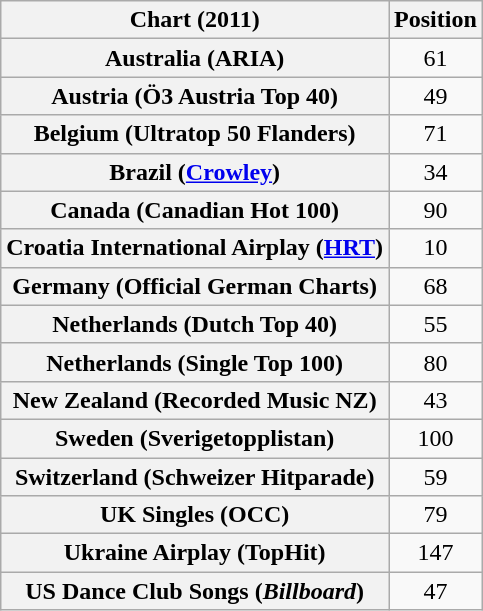<table class="wikitable sortable plainrowheaders" style="text-align:center">
<tr>
<th scope="col">Chart (2011)</th>
<th scope="col">Position</th>
</tr>
<tr>
<th scope="row">Australia (ARIA)</th>
<td>61</td>
</tr>
<tr>
<th scope="row">Austria (Ö3 Austria Top 40)</th>
<td>49</td>
</tr>
<tr>
<th scope="row">Belgium (Ultratop 50 Flanders)</th>
<td>71</td>
</tr>
<tr>
<th scope="row">Brazil (<a href='#'>Crowley</a>)</th>
<td>34</td>
</tr>
<tr>
<th scope="row">Canada (Canadian Hot 100)</th>
<td>90</td>
</tr>
<tr>
<th scope="row">Croatia International Airplay (<a href='#'>HRT</a>)</th>
<td style="text-align:center;">10</td>
</tr>
<tr>
<th scope="row">Germany (Official German Charts)</th>
<td>68</td>
</tr>
<tr>
<th scope="row">Netherlands (Dutch Top 40)</th>
<td>55</td>
</tr>
<tr>
<th scope="row">Netherlands (Single Top 100)</th>
<td>80</td>
</tr>
<tr>
<th scope="row">New Zealand (Recorded Music NZ)</th>
<td>43</td>
</tr>
<tr>
<th scope="row">Sweden (Sverigetopplistan)</th>
<td>100</td>
</tr>
<tr>
<th scope="row">Switzerland (Schweizer Hitparade)</th>
<td>59</td>
</tr>
<tr>
<th scope="row">UK Singles (OCC)</th>
<td>79</td>
</tr>
<tr>
<th scope="row">Ukraine Airplay (TopHit)</th>
<td>147</td>
</tr>
<tr>
<th scope="row">US Dance Club Songs (<em>Billboard</em>)</th>
<td>47</td>
</tr>
</table>
